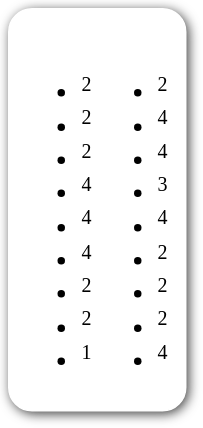<table style="border-radius:1em; box-shadow:0.1em 0.1em 0.5em rgba(0,0,0,0.75); background:white; border:1px solid white; padding:5px;">
<tr style="vertical-align:top;">
<td><br><ul><li><sup>2</sup></li><li><sup>2</sup></li><li><sup>2</sup></li><li><sup>4</sup></li><li><sup>4</sup></li><li><sup>4</sup></li><li><sup>2</sup></li><li><sup>2</sup></li><li><sup>1</sup></li></ul></td>
<td valign="top"><br><ul><li><sup>2</sup></li><li><sup>4</sup></li><li><sup>4</sup></li><li><sup>3</sup></li><li><sup>4</sup></li><li><sup>2</sup></li><li><sup>2</sup></li><li><sup>2</sup></li><li><sup>4</sup></li></ul></td>
<td></td>
</tr>
</table>
